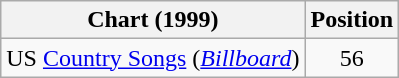<table class="wikitable sortable">
<tr>
<th scope="col">Chart (1999)</th>
<th scope="col">Position</th>
</tr>
<tr>
<td>US <a href='#'>Country Songs</a> (<em><a href='#'>Billboard</a></em>)</td>
<td align="center">56</td>
</tr>
</table>
